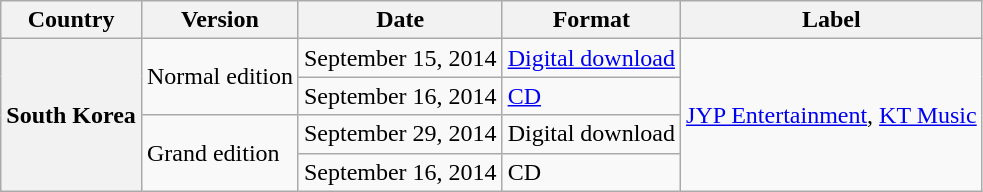<table class="wikitable plainrowheaders">
<tr>
<th scope="col">Country</th>
<th>Version</th>
<th>Date</th>
<th>Format</th>
<th>Label</th>
</tr>
<tr>
<th scope="row" rowspan="4">South Korea</th>
<td rowspan="2">Normal edition</td>
<td rowspan="1">September 15, 2014</td>
<td><a href='#'>Digital download</a></td>
<td rowspan="4"><a href='#'>JYP Entertainment</a>, <a href='#'>KT Music</a></td>
</tr>
<tr>
<td rowspan="1">September 16, 2014 </td>
<td><a href='#'>CD</a></td>
</tr>
<tr>
<td rowspan="2">Grand edition</td>
<td>September 29, 2014</td>
<td>Digital download</td>
</tr>
<tr>
<td rowspan="1">September 16, 2014 </td>
<td>CD</td>
</tr>
</table>
